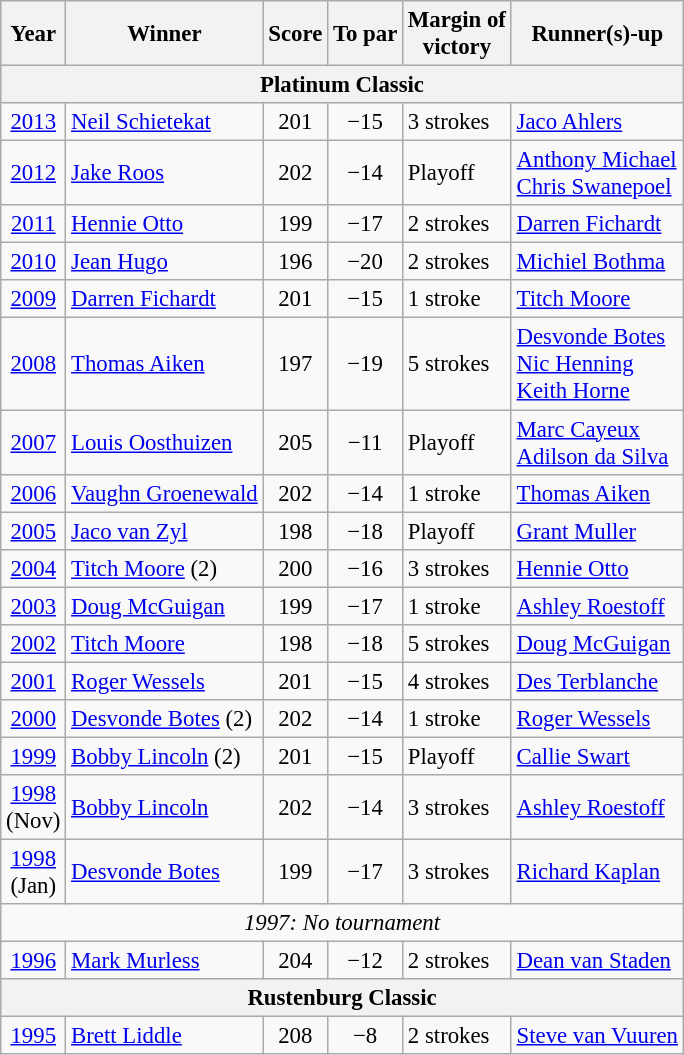<table class=wikitable style="font-size:95%">
<tr>
<th>Year</th>
<th>Winner</th>
<th>Score</th>
<th>To par</th>
<th>Margin of<br>victory</th>
<th>Runner(s)-up</th>
</tr>
<tr>
<th colspan=6>Platinum Classic</th>
</tr>
<tr>
<td align=center><a href='#'>2013</a></td>
<td> <a href='#'>Neil Schietekat</a></td>
<td align=center>201</td>
<td align=center>−15</td>
<td>3 strokes</td>
<td> <a href='#'>Jaco Ahlers</a></td>
</tr>
<tr>
<td align=center><a href='#'>2012</a></td>
<td> <a href='#'>Jake Roos</a></td>
<td align=center>202</td>
<td align=center>−14</td>
<td>Playoff</td>
<td> <a href='#'>Anthony Michael</a><br> <a href='#'>Chris Swanepoel</a></td>
</tr>
<tr>
<td align=center><a href='#'>2011</a></td>
<td> <a href='#'>Hennie Otto</a></td>
<td align=center>199</td>
<td align=center>−17</td>
<td>2 strokes</td>
<td> <a href='#'>Darren Fichardt</a></td>
</tr>
<tr>
<td align=center><a href='#'>2010</a></td>
<td> <a href='#'>Jean Hugo</a></td>
<td align=center>196</td>
<td align=center>−20</td>
<td>2 strokes</td>
<td> <a href='#'>Michiel Bothma</a></td>
</tr>
<tr>
<td align=center><a href='#'>2009</a></td>
<td> <a href='#'>Darren Fichardt</a></td>
<td align=center>201</td>
<td align=center>−15</td>
<td>1 stroke</td>
<td> <a href='#'>Titch Moore</a></td>
</tr>
<tr>
<td align=center><a href='#'>2008</a></td>
<td> <a href='#'>Thomas Aiken</a></td>
<td align=center>197</td>
<td align=center>−19</td>
<td>5 strokes</td>
<td> <a href='#'>Desvonde Botes</a><br> <a href='#'>Nic Henning</a><br> <a href='#'>Keith Horne</a></td>
</tr>
<tr>
<td align=center><a href='#'>2007</a></td>
<td> <a href='#'>Louis Oosthuizen</a></td>
<td align=center>205</td>
<td align=center>−11</td>
<td>Playoff</td>
<td> <a href='#'>Marc Cayeux</a><br> <a href='#'>Adilson da Silva</a></td>
</tr>
<tr>
<td align=center><a href='#'>2006</a></td>
<td> <a href='#'>Vaughn Groenewald</a></td>
<td align=center>202</td>
<td align=center>−14</td>
<td>1 stroke</td>
<td> <a href='#'>Thomas Aiken</a></td>
</tr>
<tr>
<td align=center><a href='#'>2005</a></td>
<td> <a href='#'>Jaco van Zyl</a></td>
<td align=center>198</td>
<td align=center>−18</td>
<td>Playoff</td>
<td> <a href='#'>Grant Muller</a></td>
</tr>
<tr>
<td align=center><a href='#'>2004</a></td>
<td> <a href='#'>Titch Moore</a> (2)</td>
<td align=center>200</td>
<td align=center>−16</td>
<td>3 strokes</td>
<td> <a href='#'>Hennie Otto</a></td>
</tr>
<tr>
<td align=center><a href='#'>2003</a></td>
<td> <a href='#'>Doug McGuigan</a></td>
<td align=center>199</td>
<td align=center>−17</td>
<td>1 stroke</td>
<td> <a href='#'>Ashley Roestoff</a></td>
</tr>
<tr>
<td align=center><a href='#'>2002</a></td>
<td> <a href='#'>Titch Moore</a></td>
<td align=center>198</td>
<td align=center>−18</td>
<td>5 strokes</td>
<td> <a href='#'>Doug McGuigan</a></td>
</tr>
<tr>
<td align=center><a href='#'>2001</a></td>
<td> <a href='#'>Roger Wessels</a></td>
<td align=center>201</td>
<td align=center>−15</td>
<td>4 strokes</td>
<td> <a href='#'>Des Terblanche</a></td>
</tr>
<tr>
<td align=center><a href='#'>2000</a></td>
<td> <a href='#'>Desvonde Botes</a> (2)</td>
<td align=center>202</td>
<td align=center>−14</td>
<td>1 stroke</td>
<td> <a href='#'>Roger Wessels</a></td>
</tr>
<tr>
<td align=center><a href='#'>1999</a></td>
<td> <a href='#'>Bobby Lincoln</a> (2)</td>
<td align=center>201</td>
<td align=center>−15</td>
<td>Playoff</td>
<td> <a href='#'>Callie Swart</a></td>
</tr>
<tr>
<td align=center><a href='#'>1998</a><br>(Nov)</td>
<td> <a href='#'>Bobby Lincoln</a></td>
<td align=center>202</td>
<td align=center>−14</td>
<td>3 strokes</td>
<td> <a href='#'>Ashley Roestoff</a></td>
</tr>
<tr>
<td align=center><a href='#'>1998</a><br>(Jan)</td>
<td> <a href='#'>Desvonde Botes</a></td>
<td align=center>199</td>
<td align=center>−17</td>
<td>3 strokes</td>
<td> <a href='#'>Richard Kaplan</a></td>
</tr>
<tr>
<td colspan=6 align=center><em>1997: No tournament</em></td>
</tr>
<tr>
<td align=center><a href='#'>1996</a></td>
<td> <a href='#'>Mark Murless</a></td>
<td align=center>204</td>
<td align=center>−12</td>
<td>2 strokes</td>
<td> <a href='#'>Dean van Staden</a></td>
</tr>
<tr>
<th colspan=6>Rustenburg Classic</th>
</tr>
<tr>
<td align=center><a href='#'>1995</a></td>
<td> <a href='#'>Brett Liddle</a></td>
<td align=center>208</td>
<td align=center>−8</td>
<td>2 strokes</td>
<td> <a href='#'>Steve van Vuuren</a></td>
</tr>
</table>
